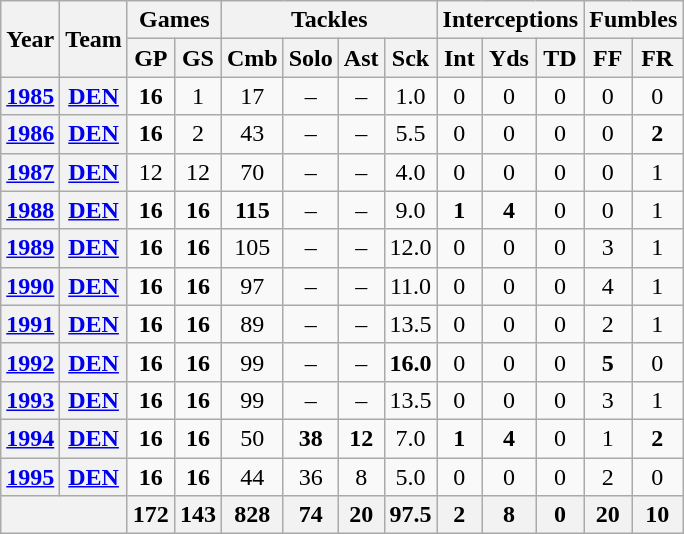<table class="wikitable sortable" style="text-align: center;">
<tr>
<th rowspan="2">Year</th>
<th rowspan="2">Team</th>
<th colspan="2">Games</th>
<th colspan="4">Tackles</th>
<th colspan="3">Interceptions</th>
<th colspan="2">Fumbles</th>
</tr>
<tr>
<th>GP</th>
<th>GS</th>
<th>Cmb</th>
<th>Solo</th>
<th>Ast</th>
<th>Sck</th>
<th>Int</th>
<th>Yds</th>
<th>TD</th>
<th>FF</th>
<th>FR</th>
</tr>
<tr>
<th><a href='#'>1985</a></th>
<th><a href='#'>DEN</a></th>
<td><strong>16</strong></td>
<td>1</td>
<td>17</td>
<td>–</td>
<td>–</td>
<td>1.0</td>
<td>0</td>
<td>0</td>
<td>0</td>
<td>0</td>
<td>0</td>
</tr>
<tr>
<th><a href='#'>1986</a></th>
<th><a href='#'>DEN</a></th>
<td><strong>16</strong></td>
<td>2</td>
<td>43</td>
<td>–</td>
<td>–</td>
<td>5.5</td>
<td>0</td>
<td>0</td>
<td>0</td>
<td>0</td>
<td><strong>2</strong></td>
</tr>
<tr>
<th><a href='#'>1987</a></th>
<th><a href='#'>DEN</a></th>
<td>12</td>
<td>12</td>
<td>70</td>
<td>–</td>
<td>–</td>
<td>4.0</td>
<td>0</td>
<td>0</td>
<td>0</td>
<td>0</td>
<td>1</td>
</tr>
<tr>
<th><a href='#'>1988</a></th>
<th><a href='#'>DEN</a></th>
<td><strong>16</strong></td>
<td><strong>16</strong></td>
<td><strong>115</strong></td>
<td>–</td>
<td>–</td>
<td>9.0</td>
<td><strong>1</strong></td>
<td><strong>4</strong></td>
<td>0</td>
<td>0</td>
<td>1</td>
</tr>
<tr>
<th><a href='#'>1989</a></th>
<th><a href='#'>DEN</a></th>
<td><strong>16</strong></td>
<td><strong>16</strong></td>
<td>105</td>
<td>–</td>
<td>–</td>
<td>12.0</td>
<td>0</td>
<td>0</td>
<td>0</td>
<td>3</td>
<td>1</td>
</tr>
<tr>
<th><a href='#'>1990</a></th>
<th><a href='#'>DEN</a></th>
<td><strong>16</strong></td>
<td><strong>16</strong></td>
<td>97</td>
<td>–</td>
<td>–</td>
<td>11.0</td>
<td>0</td>
<td>0</td>
<td>0</td>
<td>4</td>
<td>1</td>
</tr>
<tr>
<th><a href='#'>1991</a></th>
<th><a href='#'>DEN</a></th>
<td><strong>16</strong></td>
<td><strong>16</strong></td>
<td>89</td>
<td>–</td>
<td>–</td>
<td>13.5</td>
<td>0</td>
<td>0</td>
<td>0</td>
<td>2</td>
<td>1</td>
</tr>
<tr>
<th><a href='#'>1992</a></th>
<th><a href='#'>DEN</a></th>
<td><strong>16</strong></td>
<td><strong>16</strong></td>
<td>99</td>
<td>–</td>
<td>–</td>
<td><strong>16.0</strong></td>
<td>0</td>
<td>0</td>
<td>0</td>
<td><strong>5</strong></td>
<td>0</td>
</tr>
<tr>
<th><a href='#'>1993</a></th>
<th><a href='#'>DEN</a></th>
<td><strong>16</strong></td>
<td><strong>16</strong></td>
<td>99</td>
<td>–</td>
<td>–</td>
<td>13.5</td>
<td>0</td>
<td>0</td>
<td>0</td>
<td>3</td>
<td>1</td>
</tr>
<tr>
<th><a href='#'>1994</a></th>
<th><a href='#'>DEN</a></th>
<td><strong>16</strong></td>
<td><strong>16</strong></td>
<td>50</td>
<td><strong>38</strong></td>
<td><strong>12</strong></td>
<td>7.0</td>
<td><strong>1</strong></td>
<td><strong>4</strong></td>
<td>0</td>
<td>1</td>
<td><strong>2</strong></td>
</tr>
<tr>
<th><a href='#'>1995</a></th>
<th><a href='#'>DEN</a></th>
<td><strong>16</strong></td>
<td><strong>16</strong></td>
<td>44</td>
<td>36</td>
<td>8</td>
<td>5.0</td>
<td>0</td>
<td>0</td>
<td>0</td>
<td>2</td>
<td>0</td>
</tr>
<tr>
<th colspan="2"></th>
<th>172</th>
<th>143</th>
<th>828</th>
<th>74</th>
<th>20</th>
<th>97.5</th>
<th>2</th>
<th>8</th>
<th>0</th>
<th>20</th>
<th>10</th>
</tr>
</table>
